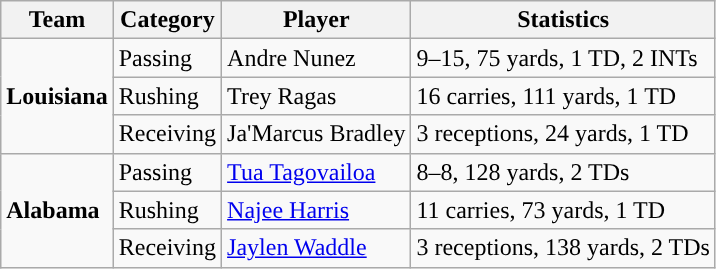<table class="wikitable" style="float: left;">
<tr>
<th>Team</th>
<th>Category</th>
<th>Player</th>
<th>Statistics</th>
</tr>
<tr>
<td rowspan=3><strong>Louisiana</strong></td>
<td>Passing</td>
<td>Andre Nunez</td>
<td>9–15, 75 yards, 1 TD, 2 INTs</td>
</tr>
<tr>
<td>Rushing</td>
<td>Trey Ragas</td>
<td>16 carries, 111 yards, 1 TD</td>
</tr>
<tr>
<td>Receiving</td>
<td>Ja'Marcus Bradley</td>
<td>3 receptions, 24 yards, 1 TD</td>
</tr>
<tr>
<td rowspan=3><strong>Alabama</strong></td>
<td>Passing</td>
<td><a href='#'>Tua Tagovailoa</a></td>
<td>8–8, 128 yards, 2 TDs</td>
</tr>
<tr>
<td>Rushing</td>
<td><a href='#'>Najee Harris</a></td>
<td>11 carries, 73 yards, 1 TD</td>
</tr>
<tr>
<td>Receiving</td>
<td><a href='#'>Jaylen Waddle</a></td>
<td>3 receptions, 138 yards, 2 TDs</td>
</tr>
</table>
